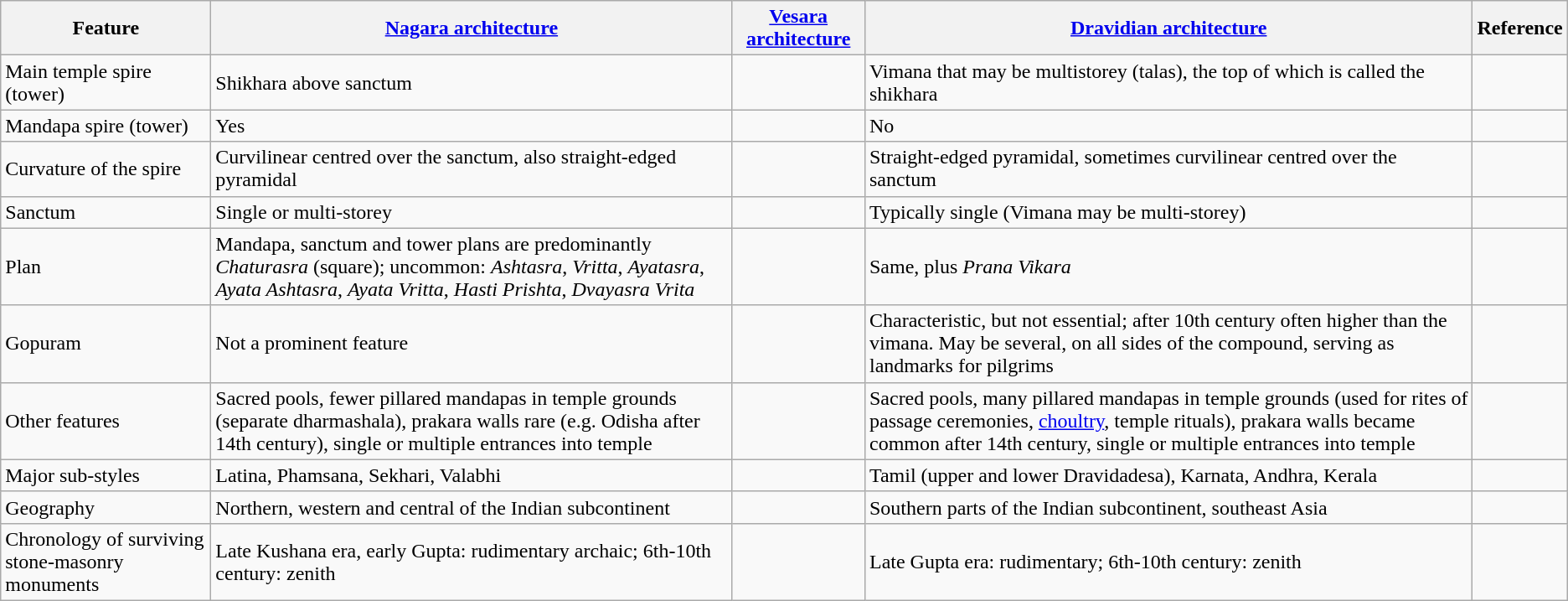<table class="wikitable">
<tr>
<th>Feature</th>
<th><a href='#'>Nagara architecture</a></th>
<th><a href='#'>Vesara architecture</a></th>
<th><a href='#'>Dravidian architecture</a></th>
<th>Reference</th>
</tr>
<tr>
<td width=160px>Main temple spire (tower)</td>
<td>Shikhara above sanctum</td>
<td></td>
<td>Vimana that may be multistorey (talas), the top of which is called the shikhara</td>
<td></td>
</tr>
<tr>
<td>Mandapa spire (tower)</td>
<td>Yes</td>
<td></td>
<td>No</td>
<td></td>
</tr>
<tr>
<td>Curvature of the spire</td>
<td>Curvilinear centred over the sanctum, also straight-edged pyramidal</td>
<td></td>
<td>Straight-edged pyramidal, sometimes curvilinear centred over the sanctum</td>
<td></td>
</tr>
<tr>
<td>Sanctum</td>
<td>Single or multi-storey</td>
<td></td>
<td>Typically single (Vimana may be multi-storey)</td>
<td></td>
</tr>
<tr>
<td>Plan</td>
<td>Mandapa, sanctum and tower plans are predominantly <em>Chaturasra</em> (square); uncommon: <em>Ashtasra</em>, <em>Vritta</em>, <em>Ayatasra</em>, <em>Ayata Ashtasra</em>, <em>Ayata Vritta</em>, <em>Hasti Prishta</em>, <em>Dvayasra Vrita</em></td>
<td></td>
<td>Same, plus <em>Prana Vikara</em></td>
<td></td>
</tr>
<tr>
<td>Gopuram</td>
<td>Not a prominent feature</td>
<td></td>
<td>Characteristic, but not essential; after 10th century often higher than the vimana.  May be several, on all sides of the compound, serving as landmarks for pilgrims</td>
<td></td>
</tr>
<tr>
<td>Other features</td>
<td>Sacred pools, fewer pillared mandapas in temple grounds (separate dharmashala), prakara walls rare (e.g. Odisha after 14th century), single or multiple entrances into temple</td>
<td></td>
<td>Sacred pools, many pillared mandapas in temple grounds (used for rites of passage ceremonies, <a href='#'>choultry</a>, temple rituals), prakara walls became common after 14th century, single or multiple entrances into temple</td>
<td></td>
</tr>
<tr>
<td>Major sub-styles</td>
<td>Latina, Phamsana, Sekhari, Valabhi</td>
<td></td>
<td>Tamil (upper and lower Dravidadesa), Karnata, Andhra, Kerala</td>
<td></td>
</tr>
<tr>
<td>Geography</td>
<td>Northern, western and central of the Indian subcontinent</td>
<td></td>
<td>Southern parts of the Indian subcontinent, southeast Asia</td>
<td></td>
</tr>
<tr>
<td>Chronology of surviving stone-masonry monuments</td>
<td>Late Kushana era, early Gupta: rudimentary archaic; 6th-10th century: zenith</td>
<td></td>
<td>Late Gupta era: rudimentary; 6th-10th century: zenith</td>
<td></td>
</tr>
</table>
